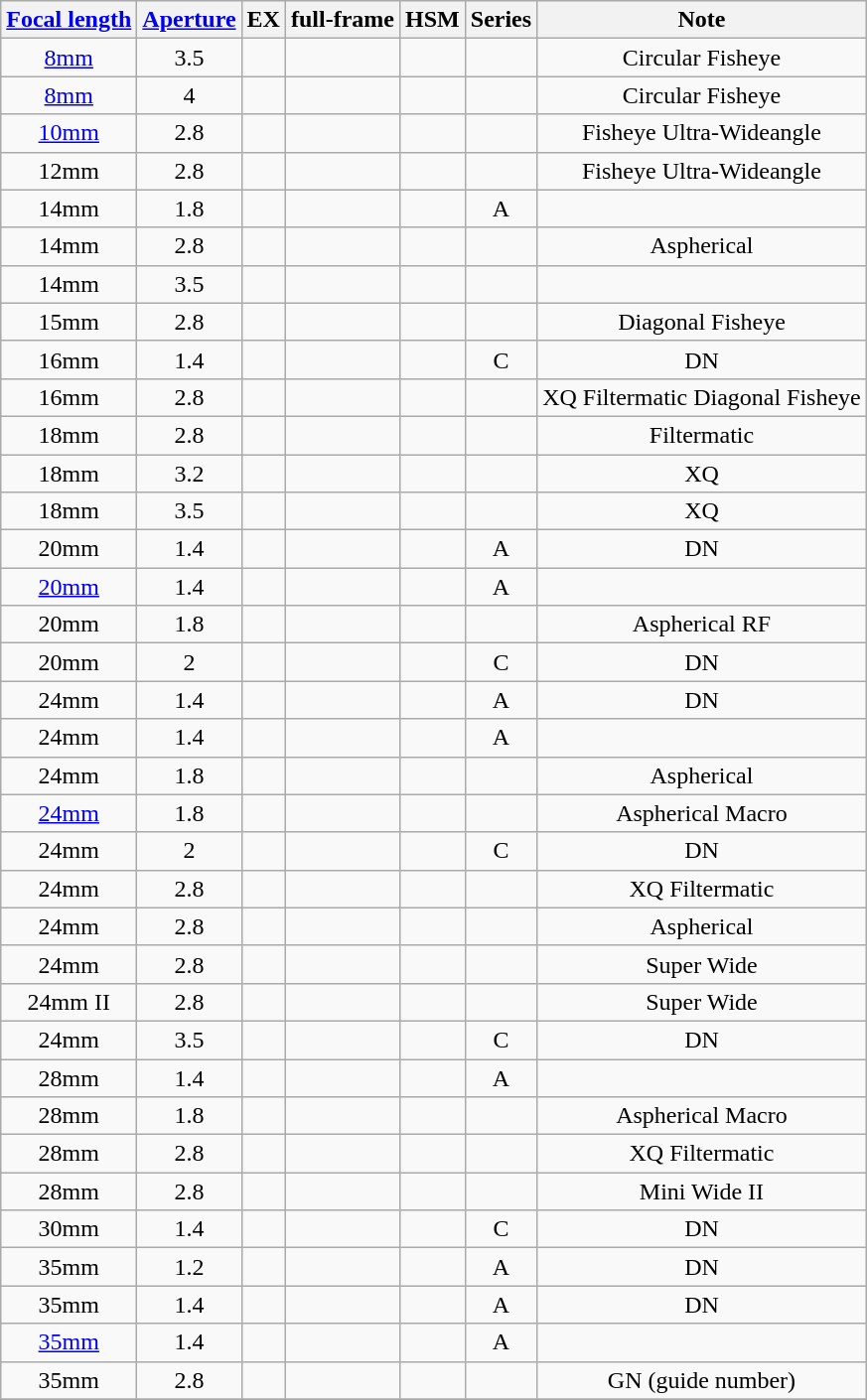<table class="wikitable sortable" style="text-align:center">
<tr ">
<th><a href='#'>Focal length</a></th>
<th><a href='#'>Aperture</a></th>
<th>EX</th>
<th>full-frame</th>
<th>HSM</th>
<th>Series</th>
<th>Note</th>
</tr>
<tr>
<td><a href='#'>8mm</a></td>
<td>3.5</td>
<td></td>
<td></td>
<td></td>
<td></td>
<td>Circular Fisheye</td>
</tr>
<tr>
<td><a href='#'>8mm</a></td>
<td>4</td>
<td></td>
<td></td>
<td></td>
<td></td>
<td>Circular Fisheye</td>
</tr>
<tr>
<td><a href='#'>10mm</a></td>
<td>2.8</td>
<td></td>
<td></td>
<td></td>
<td></td>
<td>Fisheye Ultra-Wideangle</td>
</tr>
<tr>
<td>12mm</td>
<td>2.8</td>
<td></td>
<td></td>
<td></td>
<td></td>
<td>Fisheye Ultra-Wideangle</td>
</tr>
<tr>
<td>14mm</td>
<td>1.8</td>
<td></td>
<td></td>
<td></td>
<td>A</td>
<td></td>
</tr>
<tr>
<td>14mm</td>
<td>2.8</td>
<td></td>
<td></td>
<td></td>
<td></td>
<td>Aspherical</td>
</tr>
<tr>
<td>14mm</td>
<td>3.5</td>
<td></td>
<td></td>
<td></td>
<td></td>
<td></td>
</tr>
<tr>
<td>15mm</td>
<td>2.8</td>
<td></td>
<td></td>
<td></td>
<td></td>
<td>Diagonal Fisheye</td>
</tr>
<tr>
<td>16mm</td>
<td>1.4</td>
<td></td>
<td></td>
<td></td>
<td>C</td>
<td>DN</td>
</tr>
<tr>
<td>16mm</td>
<td>2.8</td>
<td></td>
<td></td>
<td></td>
<td></td>
<td>XQ Filtermatic Diagonal Fisheye</td>
</tr>
<tr>
<td>18mm</td>
<td>2.8</td>
<td></td>
<td></td>
<td></td>
<td></td>
<td>Filtermatic</td>
</tr>
<tr>
<td>18mm</td>
<td>3.2</td>
<td></td>
<td></td>
<td></td>
<td></td>
<td>XQ</td>
</tr>
<tr>
<td>18mm</td>
<td>3.5</td>
<td></td>
<td></td>
<td></td>
<td></td>
<td>XQ</td>
</tr>
<tr>
<td>20mm</td>
<td>1.4</td>
<td></td>
<td></td>
<td></td>
<td>A</td>
<td>DN</td>
</tr>
<tr>
<td><a href='#'>20mm</a></td>
<td>1.4</td>
<td></td>
<td></td>
<td></td>
<td>A</td>
<td></td>
</tr>
<tr>
<td>20mm</td>
<td>1.8</td>
<td></td>
<td></td>
<td></td>
<td></td>
<td>Aspherical RF</td>
</tr>
<tr>
<td>20mm</td>
<td>2</td>
<td></td>
<td></td>
<td></td>
<td>C</td>
<td>DN</td>
</tr>
<tr>
<td>24mm</td>
<td>1.4</td>
<td></td>
<td></td>
<td></td>
<td>A</td>
<td>DN</td>
</tr>
<tr>
<td>24mm</td>
<td>1.4</td>
<td></td>
<td></td>
<td></td>
<td>A</td>
<td></td>
</tr>
<tr>
<td>24mm</td>
<td>1.8</td>
<td></td>
<td></td>
<td></td>
<td></td>
<td>Aspherical</td>
</tr>
<tr>
<td><a href='#'>24mm</a></td>
<td>1.8</td>
<td></td>
<td></td>
<td></td>
<td></td>
<td>Aspherical Macro</td>
</tr>
<tr>
<td>24mm</td>
<td>2</td>
<td></td>
<td></td>
<td></td>
<td>C</td>
<td>DN</td>
</tr>
<tr>
<td>24mm</td>
<td>2.8</td>
<td></td>
<td></td>
<td></td>
<td></td>
<td>XQ Filtermatic</td>
</tr>
<tr>
<td>24mm</td>
<td>2.8</td>
<td></td>
<td></td>
<td></td>
<td></td>
<td>Aspherical</td>
</tr>
<tr>
<td>24mm</td>
<td>2.8</td>
<td></td>
<td></td>
<td></td>
<td></td>
<td>Super Wide</td>
</tr>
<tr>
<td>24mm II</td>
<td>2.8</td>
<td></td>
<td></td>
<td></td>
<td></td>
<td>Super Wide</td>
</tr>
<tr>
<td>24mm</td>
<td>3.5</td>
<td></td>
<td></td>
<td></td>
<td>C</td>
<td>DN</td>
</tr>
<tr>
<td>28mm</td>
<td>1.4</td>
<td></td>
<td></td>
<td></td>
<td>A</td>
<td></td>
</tr>
<tr>
<td>28mm</td>
<td>1.8</td>
<td></td>
<td></td>
<td></td>
<td></td>
<td>Aspherical Macro</td>
</tr>
<tr>
<td>28mm</td>
<td>2.8</td>
<td></td>
<td></td>
<td></td>
<td></td>
<td>XQ Filtermatic</td>
</tr>
<tr>
<td>28mm</td>
<td>2.8</td>
<td></td>
<td></td>
<td></td>
<td></td>
<td>Mini Wide II</td>
</tr>
<tr>
<td>30mm</td>
<td>1.4</td>
<td></td>
<td></td>
<td></td>
<td>C</td>
<td>DN</td>
</tr>
<tr>
<td>35mm</td>
<td>1.2</td>
<td></td>
<td></td>
<td></td>
<td>A</td>
<td>DN</td>
</tr>
<tr>
<td>35mm</td>
<td>1.4</td>
<td></td>
<td></td>
<td></td>
<td>A</td>
<td>DN</td>
</tr>
<tr>
<td><a href='#'>35mm</a></td>
<td>1.4</td>
<td></td>
<td></td>
<td></td>
<td>A</td>
<td></td>
</tr>
<tr>
<td>35mm</td>
<td>2.8</td>
<td></td>
<td></td>
<td></td>
<td></td>
<td>GN (guide number)</td>
</tr>
<tr>
</tr>
</table>
